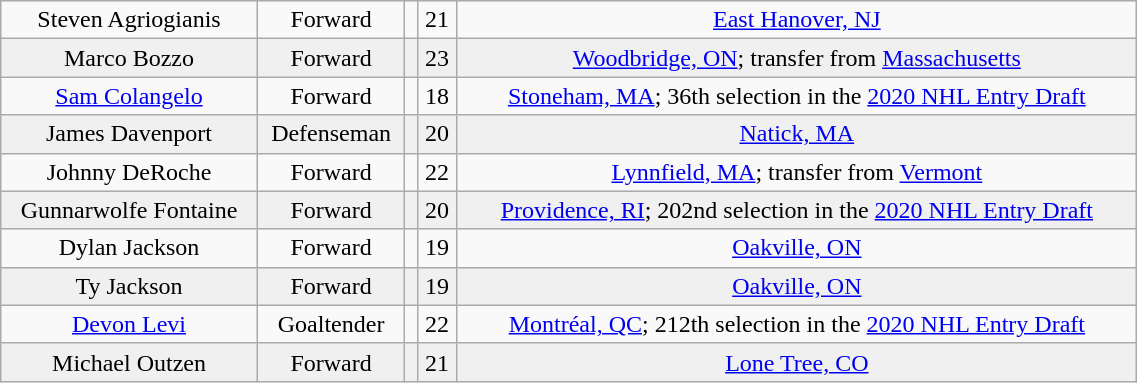<table class="wikitable" width="60%">
<tr align="center" bgcolor="">
<td>Steven Agriogianis</td>
<td>Forward</td>
<td></td>
<td>21</td>
<td><a href='#'>East Hanover, NJ</a></td>
</tr>
<tr align="center" bgcolor="f0f0f0">
<td>Marco Bozzo</td>
<td>Forward</td>
<td></td>
<td>23</td>
<td><a href='#'>Woodbridge, ON</a>; transfer from <a href='#'>Massachusetts</a></td>
</tr>
<tr align="center" bgcolor="">
<td><a href='#'>Sam Colangelo</a></td>
<td>Forward</td>
<td></td>
<td>18</td>
<td><a href='#'>Stoneham, MA</a>; 36th selection in the <a href='#'>2020 NHL Entry Draft</a></td>
</tr>
<tr align="center" bgcolor="f0f0f0">
<td>James Davenport</td>
<td>Defenseman</td>
<td></td>
<td>20</td>
<td><a href='#'>Natick, MA</a></td>
</tr>
<tr align="center" bgcolor="">
<td>Johnny DeRoche</td>
<td>Forward</td>
<td></td>
<td>22</td>
<td><a href='#'>Lynnfield, MA</a>; transfer from <a href='#'>Vermont</a></td>
</tr>
<tr align="center" bgcolor="f0f0f0">
<td>Gunnarwolfe Fontaine</td>
<td>Forward</td>
<td></td>
<td>20</td>
<td><a href='#'>Providence, RI</a>; 202nd selection in the <a href='#'>2020 NHL Entry Draft</a></td>
</tr>
<tr align="center" bgcolor="">
<td>Dylan Jackson</td>
<td>Forward</td>
<td></td>
<td>19</td>
<td><a href='#'>Oakville, ON</a></td>
</tr>
<tr align="center" bgcolor="f0f0f0">
<td>Ty Jackson</td>
<td>Forward</td>
<td></td>
<td>19</td>
<td><a href='#'>Oakville, ON</a></td>
</tr>
<tr align="center" bgcolor="">
<td><a href='#'>Devon Levi</a></td>
<td>Goaltender</td>
<td></td>
<td>22</td>
<td><a href='#'>Montréal, QC</a>; 212th selection in the <a href='#'>2020 NHL Entry Draft</a></td>
</tr>
<tr align="center" bgcolor="f0f0f0">
<td>Michael Outzen</td>
<td>Forward</td>
<td></td>
<td>21</td>
<td><a href='#'>Lone Tree, CO</a></td>
</tr>
</table>
